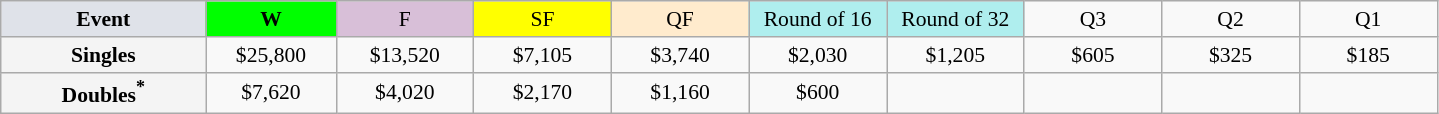<table class=wikitable style=font-size:90%;text-align:center>
<tr>
<td width=130 bgcolor=dfe2e9><strong>Event</strong></td>
<td width=80 bgcolor=lime><strong>W</strong></td>
<td width=85 bgcolor=thistle>F</td>
<td width=85 bgcolor=ffff00>SF</td>
<td width=85 bgcolor=ffebcd>QF</td>
<td width=85 bgcolor=afeeee>Round of 16</td>
<td width=85 bgcolor=afeeee>Round of 32</td>
<td width=85>Q3</td>
<td width=85>Q2</td>
<td width=85>Q1</td>
</tr>
<tr>
<th style="background:#f4f4f4;">Singles</th>
<td>$25,800</td>
<td>$13,520</td>
<td>$7,105</td>
<td>$3,740</td>
<td>$2,030</td>
<td>$1,205</td>
<td>$605</td>
<td>$325</td>
<td>$185</td>
</tr>
<tr>
<th style="background:#f4f4f4;">Doubles<sup>*</sup></th>
<td>$7,620</td>
<td>$4,020</td>
<td>$2,170</td>
<td>$1,160</td>
<td>$600</td>
<td></td>
<td></td>
<td></td>
<td></td>
</tr>
</table>
